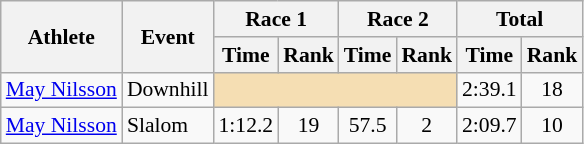<table class="wikitable" style="font-size:90%">
<tr>
<th rowspan="2">Athlete</th>
<th rowspan="2">Event</th>
<th colspan="2">Race 1</th>
<th colspan="2">Race 2</th>
<th colspan="2">Total</th>
</tr>
<tr>
<th>Time</th>
<th>Rank</th>
<th>Time</th>
<th>Rank</th>
<th>Time</th>
<th>Rank</th>
</tr>
<tr>
<td><a href='#'>May Nilsson</a></td>
<td>Downhill</td>
<td colspan="4" bgcolor="wheat"></td>
<td align="center">2:39.1</td>
<td align="center">18</td>
</tr>
<tr>
<td><a href='#'>May Nilsson</a></td>
<td>Slalom</td>
<td align="center">1:12.2</td>
<td align="center">19</td>
<td align="center">57.5</td>
<td align="center">2</td>
<td align="center">2:09.7</td>
<td align="center">10</td>
</tr>
</table>
